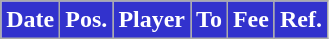<table class="wikitable plainrowheaders sortable">
<tr>
<th style="background:#3232CD;color:white">Date</th>
<th style="background:#3232CD;color:white">Pos.</th>
<th style="background:#3232CD;color:white">Player</th>
<th style="background:#3232CD;color:white">To</th>
<th style="background:#3232CD;color:white">Fee</th>
<th style="background:#3232CD;color:white">Ref.</th>
</tr>
</table>
